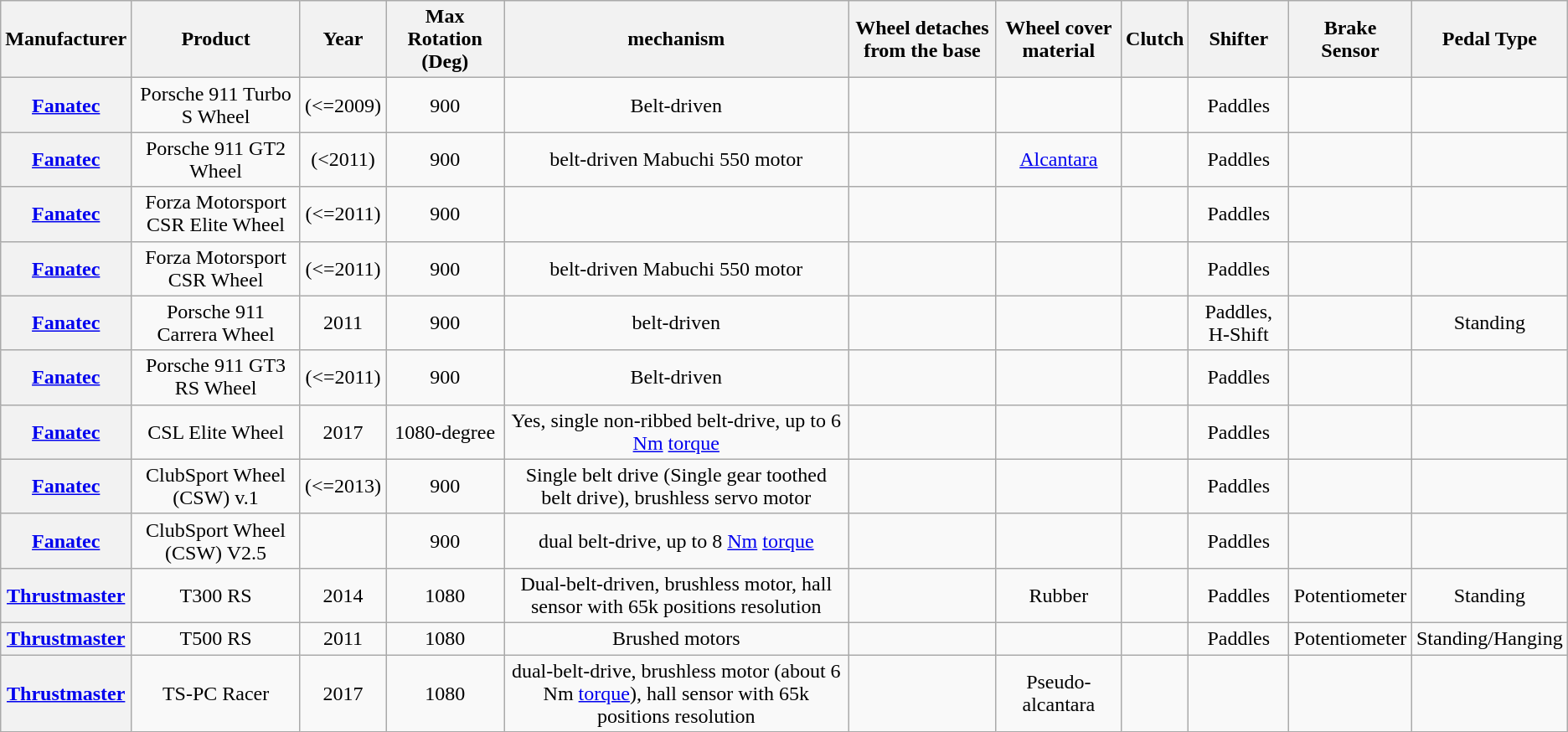<table class="wikitable sortable" style="text-align:center; width:auto;">
<tr>
<th scope="col">Manufacturer</th>
<th scope="col">Product</th>
<th scope="col">Year</th>
<th scope="col">Max Rotation (Deg)</th>
<th scope="col"> mechanism</th>
<th scope="col">Wheel detaches from the base</th>
<th scope="col">Wheel cover material</th>
<th scope="col">Clutch</th>
<th scope="col">Shifter</th>
<th scope="col">Brake Sensor</th>
<th scope="col">Pedal Type</th>
</tr>
<tr>
<th scope="row"><a href='#'>Fanatec</a> </th>
<td>Porsche 911 Turbo S Wheel</td>
<td>(<=2009)</td>
<td>900</td>
<td>Belt-driven</td>
<td></td>
<td></td>
<td></td>
<td>Paddles</td>
<td></td>
<td></td>
</tr>
<tr>
<th scope="row"><a href='#'>Fanatec</a> </th>
<td>Porsche 911 GT2 Wheel</td>
<td>(<2011)</td>
<td>900</td>
<td>belt-driven Mabuchi 550 motor</td>
<td></td>
<td><a href='#'>Alcantara</a></td>
<td></td>
<td>Paddles</td>
<td></td>
<td></td>
</tr>
<tr>
<th scope="row"><a href='#'>Fanatec</a> </th>
<td>Forza Motorsport CSR Elite Wheel</td>
<td>(<=2011)</td>
<td>900</td>
<td></td>
<td></td>
<td></td>
<td></td>
<td>Paddles</td>
<td></td>
<td></td>
</tr>
<tr>
<th scope="row"><a href='#'>Fanatec</a> </th>
<td>Forza Motorsport CSR Wheel</td>
<td>(<=2011)</td>
<td>900</td>
<td>belt-driven Mabuchi 550 motor</td>
<td></td>
<td></td>
<td></td>
<td>Paddles</td>
<td></td>
<td></td>
</tr>
<tr>
<th scope="row"><a href='#'>Fanatec</a> </th>
<td>Porsche 911 Carrera Wheel</td>
<td>2011</td>
<td>900</td>
<td>belt-driven</td>
<td></td>
<td></td>
<td></td>
<td>Paddles, H-Shift</td>
<td></td>
<td>Standing</td>
</tr>
<tr>
<th scope="row"><a href='#'>Fanatec</a> </th>
<td>Porsche 911 GT3 RS Wheel</td>
<td>(<=2011)</td>
<td>900</td>
<td>Belt-driven</td>
<td></td>
<td></td>
<td></td>
<td>Paddles</td>
<td></td>
<td></td>
</tr>
<tr>
<th scope="row"><a href='#'>Fanatec</a></th>
<td>CSL Elite Wheel</td>
<td>2017</td>
<td>1080-degree</td>
<td>Yes, single non-ribbed belt-drive, up to 6 <a href='#'>Nm</a> <a href='#'>torque</a></td>
<td></td>
<td></td>
<td></td>
<td>Paddles</td>
<td></td>
<td></td>
</tr>
<tr>
<th scope="row"><a href='#'>Fanatec</a> </th>
<td>ClubSport Wheel (CSW) v.1</td>
<td>(<=2013)</td>
<td>900</td>
<td>Single belt drive (Single gear toothed belt drive), brushless servo motor</td>
<td></td>
<td></td>
<td></td>
<td>Paddles</td>
<td></td>
<td></td>
</tr>
<tr>
<th scope="row"><a href='#'>Fanatec</a> </th>
<td>ClubSport Wheel (CSW) V2.5</td>
<td></td>
<td>900</td>
<td>dual belt-drive, up to 8 <a href='#'>Nm</a> <a href='#'>torque</a></td>
<td></td>
<td></td>
<td></td>
<td>Paddles</td>
<td></td>
<td></td>
</tr>
<tr>
<th scope="row"><a href='#'>Thrustmaster</a></th>
<td>T300 RS</td>
<td>2014</td>
<td>1080</td>
<td>Dual-belt-driven, brushless motor, hall sensor with 65k positions resolution</td>
<td></td>
<td>Rubber</td>
<td></td>
<td>Paddles</td>
<td>Potentiometer</td>
<td>Standing</td>
</tr>
<tr>
<th scope="row"><a href='#'>Thrustmaster</a></th>
<td>T500 RS</td>
<td>2011</td>
<td>1080</td>
<td>Brushed motors</td>
<td></td>
<td></td>
<td></td>
<td>Paddles</td>
<td>Potentiometer</td>
<td>Standing/Hanging</td>
</tr>
<tr>
<th scope="row"><a href='#'>Thrustmaster</a></th>
<td>TS-PC Racer</td>
<td>2017</td>
<td>1080</td>
<td>dual-belt-drive, brushless motor (about 6 Nm <a href='#'>torque</a>), hall sensor with 65k positions resolution</td>
<td></td>
<td>Pseudo-alcantara</td>
<td></td>
<td></td>
<td></td>
<td></td>
</tr>
</table>
